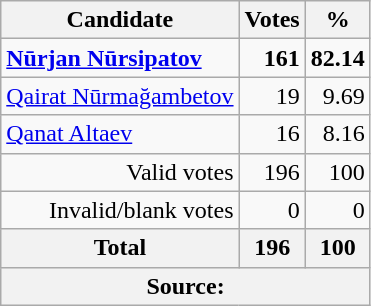<table class="wikitable" style="text-align:right">
<tr>
<th>Candidate</th>
<th>Votes</th>
<th>%</th>
</tr>
<tr>
<td align="left"><strong><a href='#'>Nūrjan Nūrsipatov</a></strong></td>
<td><strong>161</strong></td>
<td><strong>82.14</strong></td>
</tr>
<tr>
<td align="left"><a href='#'>Qairat Nūrmağambetov</a></td>
<td>19</td>
<td>9.69</td>
</tr>
<tr>
<td align="left"><a href='#'>Qanat Altaev</a></td>
<td>16</td>
<td>8.16</td>
</tr>
<tr>
<td>Valid votes</td>
<td>196</td>
<td>100</td>
</tr>
<tr>
<td>Invalid/blank votes</td>
<td>0</td>
<td>0</td>
</tr>
<tr>
<th>Total</th>
<th>196</th>
<th>100</th>
</tr>
<tr>
<th colspan="3">Source: </th>
</tr>
</table>
